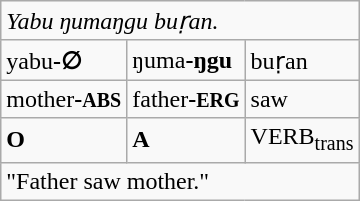<table class="wikitable">
<tr>
<td colspan="3"><em>Yabu ŋumaŋgu buṛan.</em></td>
</tr>
<tr>
<td>yabu<span><strong>-∅</strong></span></td>
<td>ŋuma<span><strong>-ŋgu</strong></span></td>
<td>buṛan</td>
</tr>
<tr>
<td>mother<span><strong>-<small>ABS</small></strong></span></td>
<td>father<span><strong>-<small>ERG</small></strong></span></td>
<td>saw</td>
</tr>
<tr>
<td><span><strong>O</strong></span></td>
<td><span><strong>A</strong></span></td>
<td>VERB<sub>trans</sub></td>
</tr>
<tr>
<td colspan="3">"Father saw mother."</td>
</tr>
</table>
